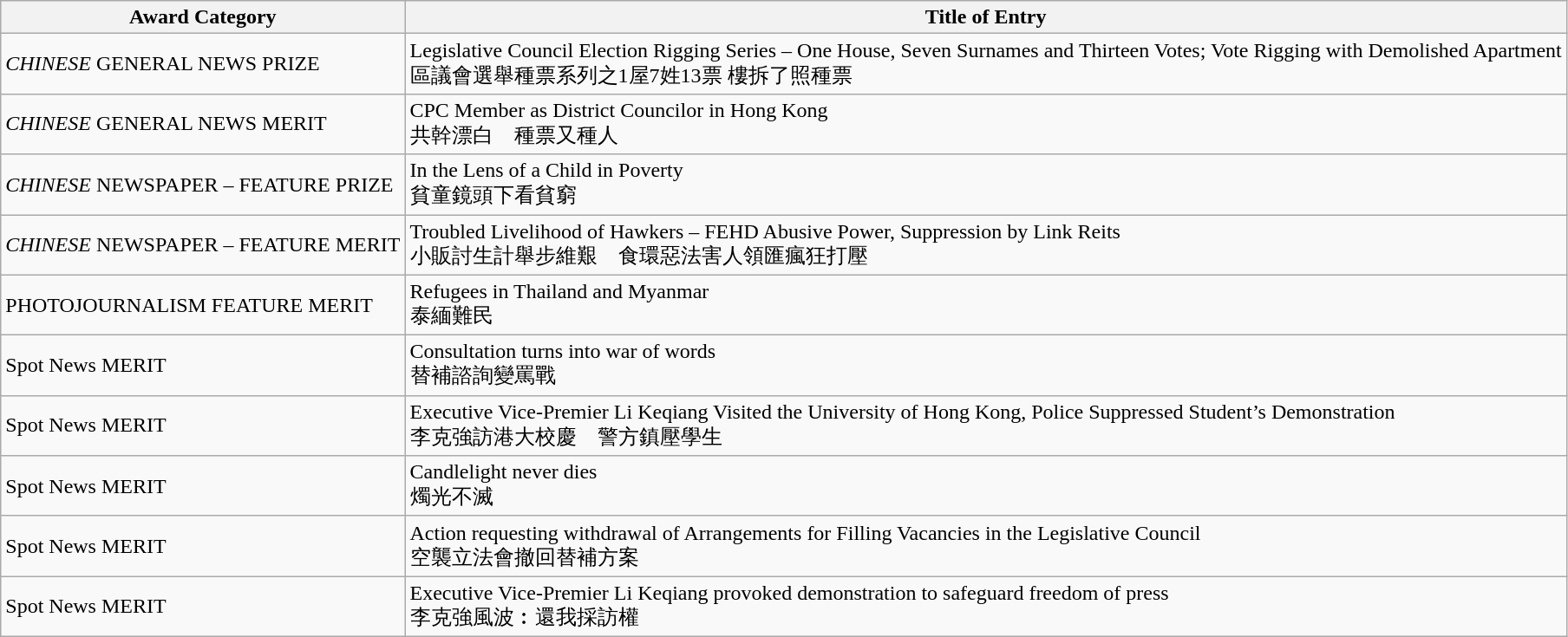<table class="wikitable">
<tr>
<th>Award Category</th>
<th>Title of Entry</th>
</tr>
<tr>
<td><em>CHINESE</em> GENERAL NEWS PRIZE</td>
<td>Legislative Council Election Rigging Series – One House, Seven Surnames and Thirteen Votes; Vote Rigging with Demolished Apartment<br>區議會選舉種票系列之1屋7姓13票 樓拆了照種票</td>
</tr>
<tr>
<td><em>CHINESE</em> GENERAL NEWS MERIT</td>
<td>CPC Member as District Councilor in Hong Kong<br>共幹漂白　種票又種人</td>
</tr>
<tr>
<td><em>CHINESE</em> NEWSPAPER – FEATURE PRIZE</td>
<td>In the Lens of a Child in Poverty<br>貧童鏡頭下看貧窮</td>
</tr>
<tr>
<td><em>CHINESE</em> NEWSPAPER – FEATURE MERIT</td>
<td>Troubled Livelihood of Hawkers – FEHD Abusive Power, Suppression by Link Reits<br>小販討生計舉步維艱　食環惡法害人領匯瘋狂打壓</td>
</tr>
<tr>
<td>PHOTOJOURNALISM FEATURE MERIT</td>
<td>Refugees in Thailand and Myanmar<br>泰緬難民</td>
</tr>
<tr>
<td>Spot News MERIT</td>
<td>Consultation turns into war of words<br>替補諮詢變罵戰</td>
</tr>
<tr>
<td>Spot News MERIT</td>
<td>Executive Vice-Premier Li Keqiang Visited the University of Hong Kong, Police Suppressed Student’s Demonstration<br>李克強訪港大校慶　警方鎮壓學生</td>
</tr>
<tr>
<td>Spot News MERIT</td>
<td>Candlelight never dies<br>燭光不滅</td>
</tr>
<tr>
<td>Spot News MERIT</td>
<td>Action requesting withdrawal of Arrangements for Filling Vacancies in the Legislative Council<br>空襲立法會撤回替補方案</td>
</tr>
<tr>
<td>Spot News MERIT</td>
<td>Executive Vice-Premier Li Keqiang provoked demonstration to safeguard freedom of press<br>李克強風波︰還我採訪權</td>
</tr>
</table>
